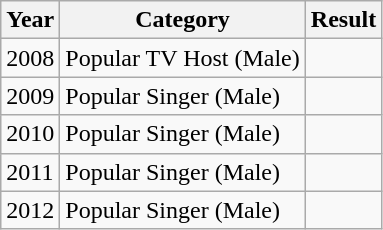<table class="wikitable">
<tr align="center">
<th>Year</th>
<th>Category</th>
<th>Result</th>
</tr>
<tr>
<td>2008</td>
<td>Popular TV Host (Male)</td>
<td></td>
</tr>
<tr>
<td>2009</td>
<td>Popular Singer (Male)</td>
<td></td>
</tr>
<tr>
<td>2010</td>
<td>Popular Singer (Male)</td>
<td></td>
</tr>
<tr>
<td>2011</td>
<td>Popular Singer (Male)</td>
<td></td>
</tr>
<tr>
<td>2012</td>
<td>Popular Singer (Male)</td>
<td></td>
</tr>
</table>
